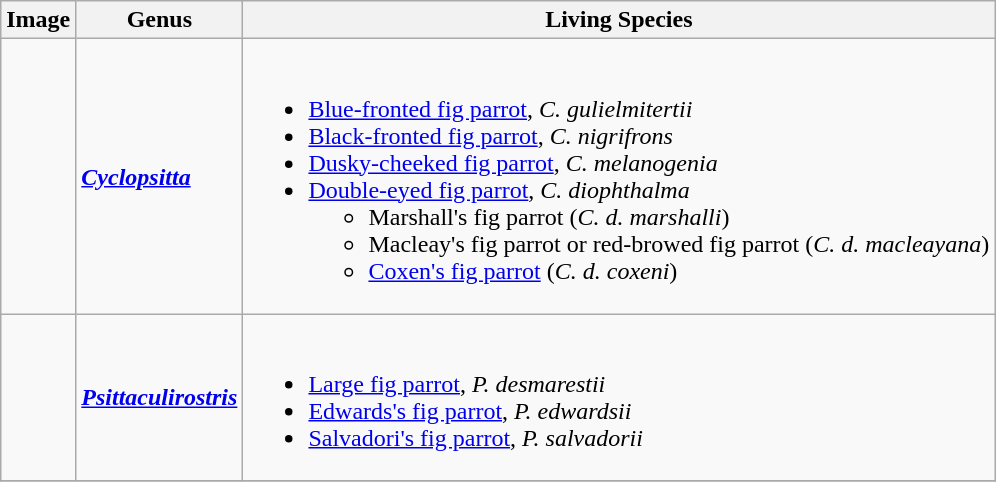<table class="wikitable">
<tr>
<th>Image</th>
<th>Genus</th>
<th>Living Species</th>
</tr>
<tr>
<td></td>
<td><strong><em><a href='#'>Cyclopsitta</a></em></strong></td>
<td><br><ul><li><a href='#'>Blue-fronted fig parrot</a>, <em>C. gulielmitertii</em></li><li><a href='#'>Black-fronted fig parrot</a>, <em>C. nigrifrons</em></li><li><a href='#'>Dusky-cheeked fig parrot</a>, <em>C. melanogenia</em></li><li><a href='#'>Double-eyed fig parrot</a>, <em>C. diophthalma</em><ul><li>Marshall's fig parrot (<em>C. d. marshalli</em>)</li><li>Macleay's fig parrot or red-browed fig parrot (<em>C. d. macleayana</em>)</li><li><a href='#'>Coxen's fig parrot</a> (<em>C. d. coxeni</em>)</li></ul></li></ul></td>
</tr>
<tr>
<td></td>
<td><strong><em><a href='#'>Psittaculirostris</a></em></strong> </td>
<td><br><ul><li><a href='#'>Large fig parrot</a>, <em>P. desmarestii</em></li><li><a href='#'>Edwards's fig parrot</a>, <em>P. edwardsii</em></li><li><a href='#'>Salvadori's fig parrot</a>, <em>P. salvadorii</em></li></ul></td>
</tr>
<tr>
</tr>
</table>
